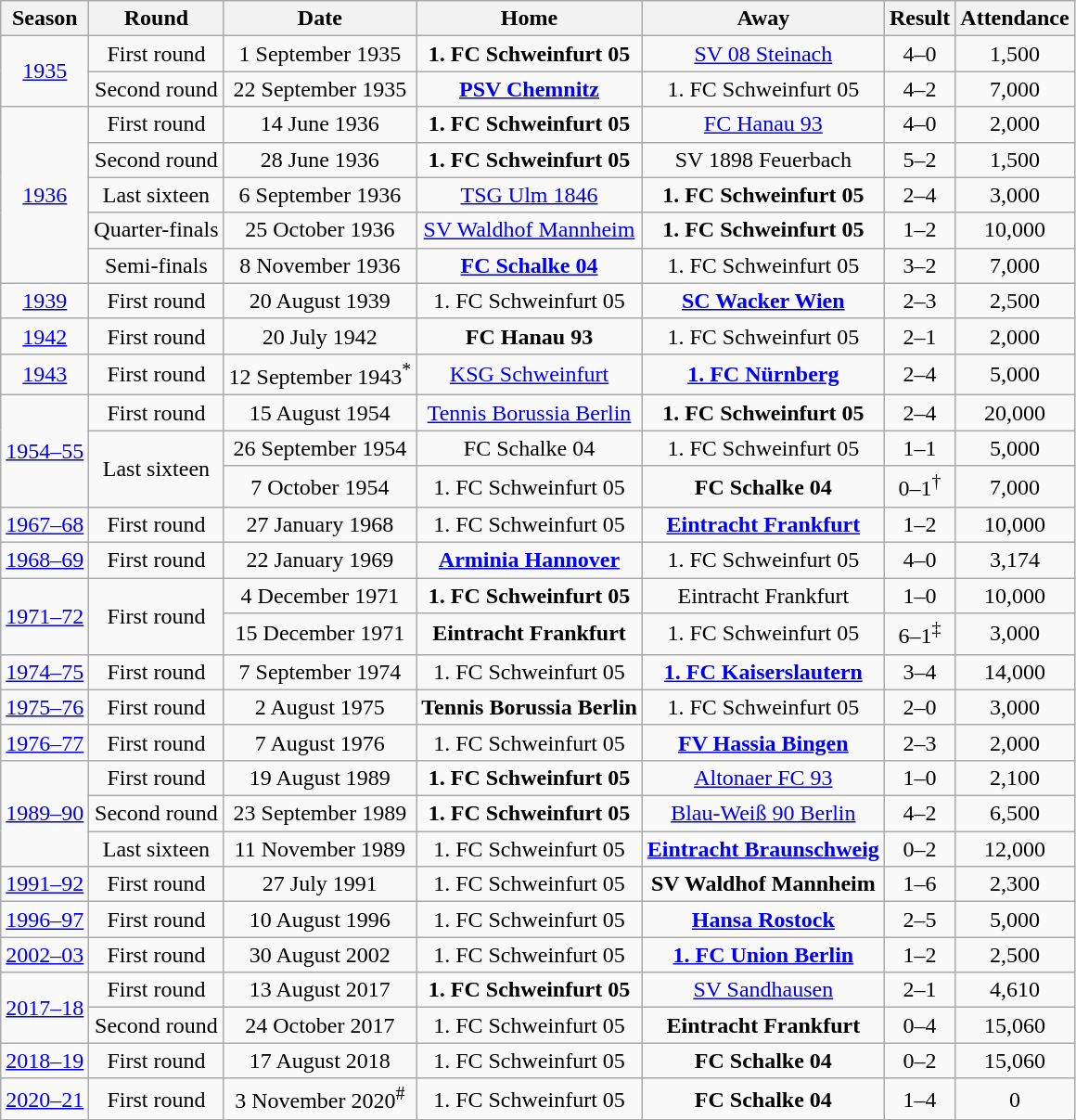<table class="wikitable">
<tr>
<th>Season</th>
<th>Round</th>
<th>Date</th>
<th>Home</th>
<th>Away</th>
<th>Result</th>
<th>Attendance</th>
</tr>
<tr align="center">
<td rowspan=2><a href='#'>1935</a></td>
<td>First round</td>
<td>1 September 1935</td>
<td><strong>1. FC Schweinfurt 05</strong></td>
<td><a href='#'>SV 08 Steinach</a></td>
<td>4–0</td>
<td>1,500</td>
</tr>
<tr align="center">
<td>Second round</td>
<td>22 September 1935</td>
<td><strong><a href='#'>PSV Chemnitz</a></strong></td>
<td>1. FC Schweinfurt 05</td>
<td>4–2</td>
<td>7,000</td>
</tr>
<tr align="center">
<td rowspan=5><a href='#'>1936</a></td>
<td>First round</td>
<td>14 June 1936</td>
<td><strong>1. FC Schweinfurt 05</strong></td>
<td><a href='#'>FC Hanau 93</a></td>
<td>4–0</td>
<td>2,000</td>
</tr>
<tr align="center">
<td>Second round</td>
<td>28 June 1936</td>
<td><strong>1. FC Schweinfurt 05</strong></td>
<td>SV 1898 Feuerbach</td>
<td>5–2</td>
<td>1,500</td>
</tr>
<tr align="center">
<td>Last sixteen</td>
<td>6 September 1936</td>
<td><a href='#'>TSG Ulm 1846</a></td>
<td><strong>1. FC Schweinfurt 05</strong></td>
<td>2–4</td>
<td>3,000</td>
</tr>
<tr align="center">
<td>Quarter-finals</td>
<td>25 October 1936</td>
<td><a href='#'>SV Waldhof Mannheim</a></td>
<td><strong>1. FC Schweinfurt 05</strong></td>
<td>1–2</td>
<td>10,000</td>
</tr>
<tr align="center">
<td>Semi-finals</td>
<td>8 November 1936</td>
<td><strong><a href='#'>FC Schalke 04</a></strong></td>
<td>1. FC Schweinfurt 05</td>
<td>3–2</td>
<td>7,000</td>
</tr>
<tr align="center">
<td><a href='#'>1939</a></td>
<td>First round</td>
<td>20 August 1939</td>
<td>1. FC Schweinfurt 05</td>
<td><strong><a href='#'>SC Wacker Wien</a></strong></td>
<td>2–3 </td>
<td>2,500</td>
</tr>
<tr align="center">
<td><a href='#'>1942</a></td>
<td>First round</td>
<td>20 July 1942</td>
<td><strong>FC Hanau 93</strong></td>
<td>1. FC Schweinfurt 05</td>
<td>2–1</td>
<td>2,000</td>
</tr>
<tr align="center">
<td><a href='#'>1943</a></td>
<td>First round</td>
<td>12 September 1943<sup>*</sup></td>
<td><a href='#'>KSG Schweinfurt</a></td>
<td><strong><a href='#'>1. FC Nürnberg</a></strong></td>
<td>2–4</td>
<td>5,000</td>
</tr>
<tr align="center">
<td rowspan=3><a href='#'>1954–55</a></td>
<td>First round</td>
<td>15 August 1954</td>
<td><a href='#'>Tennis Borussia Berlin</a></td>
<td><strong>1. FC Schweinfurt 05</strong></td>
<td>2–4</td>
<td>20,000</td>
</tr>
<tr align="center">
<td rowspan=2>Last sixteen</td>
<td>26 September 1954</td>
<td>FC Schalke 04</td>
<td>1. FC Schweinfurt 05</td>
<td>1–1 </td>
<td>5,000</td>
</tr>
<tr align="center">
<td>7 October 1954</td>
<td>1. FC Schweinfurt 05</td>
<td><strong>FC Schalke 04</strong></td>
<td>0–1<sup>†</sup></td>
<td>7,000</td>
</tr>
<tr align="center">
<td><a href='#'>1967–68</a></td>
<td>First round</td>
<td>27 January 1968</td>
<td>1. FC Schweinfurt 05</td>
<td><strong><a href='#'>Eintracht Frankfurt</a></strong></td>
<td>1–2 </td>
<td>10,000</td>
</tr>
<tr align="center">
<td><a href='#'>1968–69</a></td>
<td>First round</td>
<td>22 January 1969</td>
<td><strong><a href='#'>Arminia Hannover</a></strong></td>
<td>1. FC Schweinfurt 05</td>
<td>4–0</td>
<td>3,174</td>
</tr>
<tr align="center">
<td rowspan=2><a href='#'>1971–72</a></td>
<td rowspan=2>First round</td>
<td>4 December 1971</td>
<td><strong>1. FC Schweinfurt 05</strong></td>
<td>Eintracht Frankfurt</td>
<td>1–0</td>
<td>10,000</td>
</tr>
<tr align="center">
<td>15 December 1971</td>
<td><strong>Eintracht Frankfurt</strong></td>
<td>1. FC Schweinfurt 05</td>
<td>6–1<sup>‡</sup></td>
<td>3,000</td>
</tr>
<tr align="center">
<td><a href='#'>1974–75</a></td>
<td>First round</td>
<td>7 September 1974</td>
<td>1. FC Schweinfurt 05</td>
<td><strong><a href='#'>1. FC Kaiserslautern</a></strong></td>
<td>3–4</td>
<td>14,000</td>
</tr>
<tr align="center">
<td><a href='#'>1975–76</a></td>
<td>First round</td>
<td>2 August 1975</td>
<td><strong>Tennis Borussia Berlin</strong></td>
<td>1. FC Schweinfurt 05</td>
<td>2–0</td>
<td>3,000</td>
</tr>
<tr align="center">
<td><a href='#'>1976–77</a></td>
<td>First round</td>
<td>7 August 1976</td>
<td>1. FC Schweinfurt 05</td>
<td><strong><a href='#'>FV Hassia Bingen</a></strong></td>
<td>2–3</td>
<td>2,000</td>
</tr>
<tr align="center">
<td rowspan=3><a href='#'>1989–90</a></td>
<td>First round</td>
<td>19 August 1989</td>
<td><strong>1. FC Schweinfurt 05</strong></td>
<td><a href='#'>Altonaer FC 93</a></td>
<td>1–0</td>
<td>2,100</td>
</tr>
<tr align="center">
<td>Second round</td>
<td>23 September 1989</td>
<td><strong>1. FC Schweinfurt 05</strong></td>
<td><a href='#'>Blau-Weiß 90 Berlin</a></td>
<td>4–2</td>
<td>6,500</td>
</tr>
<tr align="center">
<td>Last sixteen</td>
<td>11 November 1989</td>
<td>1. FC Schweinfurt 05</td>
<td><strong><a href='#'>Eintracht Braunschweig</a></strong></td>
<td>0–2</td>
<td>12,000</td>
</tr>
<tr align="center">
<td><a href='#'>1991–92</a></td>
<td>First round</td>
<td>27 July 1991</td>
<td>1. FC Schweinfurt 05</td>
<td><strong>SV Waldhof Mannheim</strong></td>
<td>1–6</td>
<td>2,300</td>
</tr>
<tr align="center">
<td><a href='#'>1996–97</a></td>
<td>First round</td>
<td>10 August 1996</td>
<td>1. FC Schweinfurt 05</td>
<td><strong><a href='#'>Hansa Rostock</a></strong></td>
<td>2–5</td>
<td>5,000</td>
</tr>
<tr align="center">
<td><a href='#'>2002–03</a></td>
<td>First round</td>
<td>30 August 2002</td>
<td>1. FC Schweinfurt 05</td>
<td><strong><a href='#'>1. FC Union Berlin</a></strong></td>
<td>1–2 </td>
<td>2,500</td>
</tr>
<tr align="center">
<td rowspan=2><a href='#'>2017–18</a></td>
<td>First round</td>
<td>13 August 2017</td>
<td><strong>1. FC Schweinfurt 05</strong></td>
<td><a href='#'>SV Sandhausen</a></td>
<td>2–1</td>
<td>4,610</td>
</tr>
<tr align="center">
<td>Second round</td>
<td>24 October 2017</td>
<td>1. FC Schweinfurt 05</td>
<td><strong>Eintracht Frankfurt</strong></td>
<td>0–4</td>
<td>15,060</td>
</tr>
<tr align="center">
<td rowspan=1><a href='#'>2018–19</a></td>
<td>First round</td>
<td>17 August 2018</td>
<td>1. FC Schweinfurt 05</td>
<td><strong>FC Schalke 04</strong></td>
<td>0–2</td>
<td>15,060</td>
</tr>
<tr align="center">
<td rowspan=1><a href='#'>2020–21</a></td>
<td>First round</td>
<td>3 November 2020<sup>#</sup></td>
<td>1. FC Schweinfurt 05</td>
<td><strong>FC Schalke 04</strong></td>
<td>1–4</td>
<td>0</td>
</tr>
</table>
